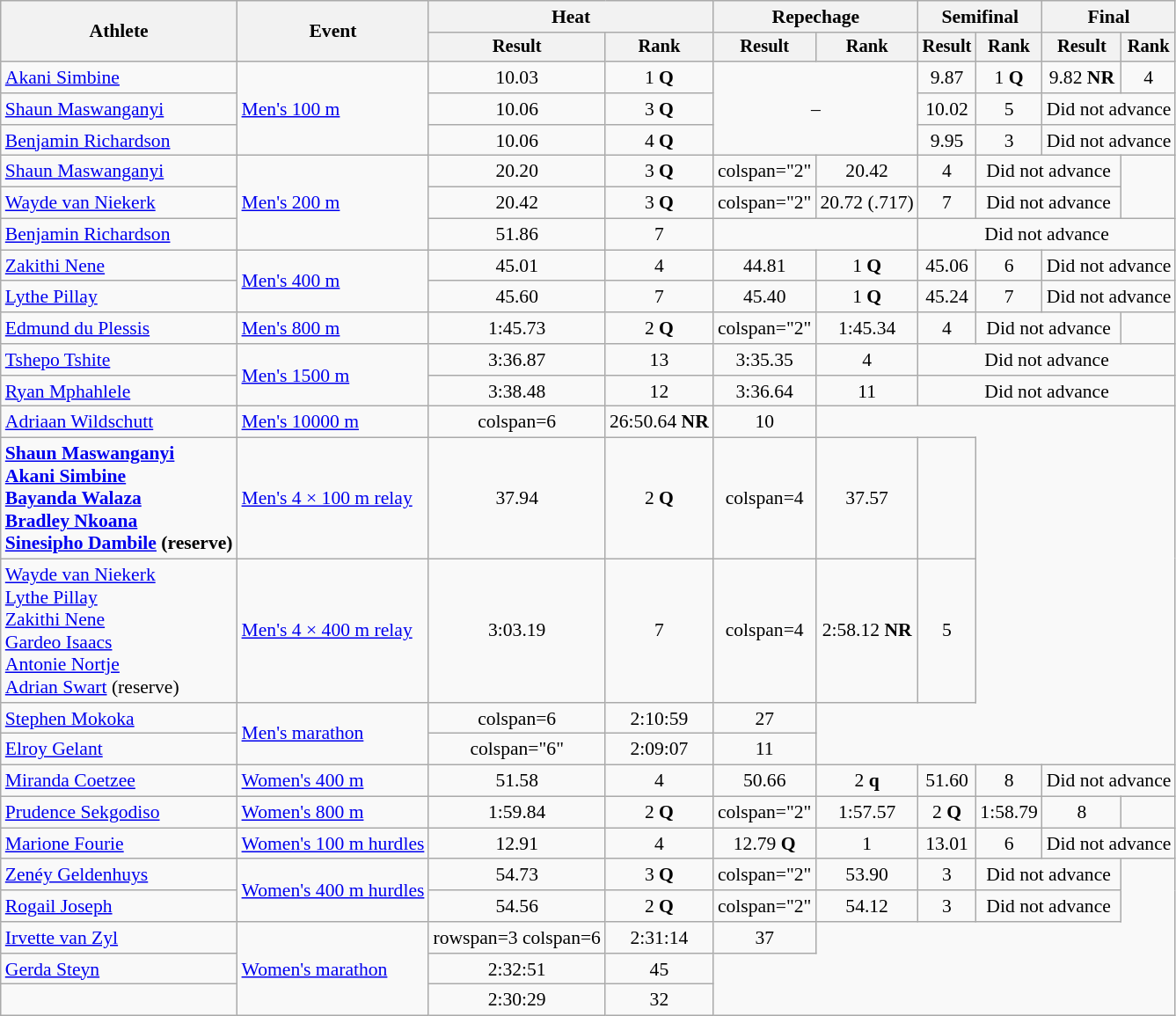<table class="wikitable" style="font-size:90%">
<tr>
<th rowspan="2">Athlete</th>
<th rowspan="2">Event</th>
<th colspan="2">Heat</th>
<th colspan="2">Repechage</th>
<th colspan="2">Semifinal</th>
<th colspan="2">Final</th>
</tr>
<tr style="font-size:95%">
<th>Result</th>
<th>Rank</th>
<th>Result</th>
<th>Rank</th>
<th>Result</th>
<th>Rank</th>
<th>Result</th>
<th>Rank</th>
</tr>
<tr align=center>
<td align=left><a href='#'>Akani Simbine</a></td>
<td rowspan=3 align=left><a href='#'>Men's 100 m</a></td>
<td>10.03</td>
<td>1 <strong>Q</strong></td>
<td colspan="2" rowspan="3">–</td>
<td>9.87</td>
<td>1 <strong>Q</strong></td>
<td>9.82 <strong>NR</strong></td>
<td>4</td>
</tr>
<tr align=center>
<td align=left><a href='#'>Shaun Maswanganyi</a></td>
<td>10.06</td>
<td>3 <strong>Q</strong></td>
<td>10.02</td>
<td>5</td>
<td colspan="2">Did not advance</td>
</tr>
<tr align=center>
<td align=left><a href='#'>Benjamin Richardson</a></td>
<td>10.06</td>
<td>4 <strong>Q</strong></td>
<td>9.95</td>
<td>3</td>
<td colspan="2">Did not advance</td>
</tr>
<tr align=center>
<td align=left><a href='#'>Shaun Maswanganyi</a></td>
<td rowspan="3" align="left"><a href='#'>Men's 200 m</a></td>
<td>20.20</td>
<td>3 <strong>Q</strong></td>
<td>colspan="2" </td>
<td>20.42</td>
<td>4</td>
<td colspan="2">Did not advance</td>
</tr>
<tr align=center>
<td align=left><a href='#'>Wayde van Niekerk</a></td>
<td>20.42</td>
<td>3 <strong>Q</strong></td>
<td>colspan="2" </td>
<td>20.72 (.717)</td>
<td>7</td>
<td colspan="2">Did not advance</td>
</tr>
<tr align=center>
<td align=left><a href='#'>Benjamin Richardson</a></td>
<td>51.86</td>
<td>7</td>
<td colspan="2"></td>
<td colspan="4">Did not advance</td>
</tr>
<tr align=center>
<td align=left><a href='#'>Zakithi Nene</a></td>
<td rowspan="2" align="left"><a href='#'>Men's 400 m</a></td>
<td>45.01</td>
<td>4</td>
<td>44.81</td>
<td>1 <strong>Q</strong></td>
<td>45.06</td>
<td>6</td>
<td colspan="2">Did not advance</td>
</tr>
<tr align=center>
<td align=left><a href='#'>Lythe Pillay</a></td>
<td>45.60</td>
<td>7</td>
<td>45.40</td>
<td>1 <strong>Q</strong></td>
<td>45.24</td>
<td>7</td>
<td colspan="2">Did not advance</td>
</tr>
<tr align=center>
<td align=left><a href='#'>Edmund du Plessis</a></td>
<td align=left><a href='#'>Men's 800 m</a></td>
<td>1:45.73</td>
<td>2 <strong>Q</strong></td>
<td>colspan="2" </td>
<td>1:45.34</td>
<td>4</td>
<td colspan="2">Did not advance</td>
</tr>
<tr align=center>
<td align=left><a href='#'>Tshepo Tshite</a></td>
<td rowspan=2 align=left><a href='#'>Men's 1500 m</a></td>
<td>3:36.87</td>
<td>13</td>
<td>3:35.35</td>
<td>4</td>
<td colspan="4">Did not advance</td>
</tr>
<tr align=center>
<td align=left><a href='#'>Ryan Mphahlele</a></td>
<td>3:38.48</td>
<td>12</td>
<td>3:36.64</td>
<td>11</td>
<td colspan="4">Did not advance</td>
</tr>
<tr align=center>
<td align=left><a href='#'>Adriaan Wildschutt</a></td>
<td align=left><a href='#'>Men's 10000 m</a></td>
<td>colspan=6 </td>
<td>26:50.64 <strong>NR</strong></td>
<td>10</td>
</tr>
<tr align=center>
<td align=left><strong><a href='#'>Shaun Maswanganyi</a><br><a href='#'>Akani Simbine</a><br><a href='#'>Bayanda Walaza</a><br><a href='#'>Bradley Nkoana</a><br><a href='#'>Sinesipho Dambile</a> (reserve)</strong></td>
<td align=left><a href='#'>Men's 4 × 100 m relay</a></td>
<td>37.94 <strong></strong></td>
<td>2 <strong>Q</strong></td>
<td>colspan=4 </td>
<td>37.57</td>
<td></td>
</tr>
<tr align=center>
<td align=left><a href='#'>Wayde van Niekerk</a><br><a href='#'>Lythe Pillay</a><br><a href='#'>Zakithi Nene</a><br><a href='#'>Gardeo Isaacs</a><br><a href='#'>Antonie Nortje</a><br><a href='#'>Adrian Swart</a> (reserve)</td>
<td align=left><a href='#'>Men's 4 × 400 m relay</a></td>
<td>3:03.19</td>
<td>7 <strong></strong></td>
<td>colspan=4 </td>
<td>2:58.12 <strong>NR</strong></td>
<td>5</td>
</tr>
<tr align=center>
<td align=left><a href='#'>Stephen Mokoka</a></td>
<td rowspan="2" align="left"><a href='#'>Men's marathon</a></td>
<td>colspan=6 </td>
<td>2:10:59</td>
<td>27</td>
</tr>
<tr align=center>
<td align=left><a href='#'>Elroy Gelant</a></td>
<td>colspan="6" </td>
<td>2:09:07</td>
<td>11</td>
</tr>
<tr align=center>
<td align=left><a href='#'>Miranda Coetzee</a></td>
<td align=left><a href='#'>Women's 400 m</a></td>
<td>51.58</td>
<td>4</td>
<td>50.66</td>
<td>2 <strong>q</strong></td>
<td>51.60</td>
<td>8</td>
<td colspan="2">Did not advance</td>
</tr>
<tr align=center>
<td align=left><a href='#'>Prudence Sekgodiso</a></td>
<td align=left><a href='#'>Women's 800 m</a></td>
<td>1:59.84</td>
<td>2 <strong>Q</strong></td>
<td>colspan="2" </td>
<td>1:57.57</td>
<td>2 <strong>Q</strong></td>
<td>1:58.79</td>
<td>8</td>
</tr>
<tr align=center>
<td align=left><a href='#'>Marione Fourie</a></td>
<td align=left><a href='#'>Women's 100 m hurdles</a></td>
<td>12.91</td>
<td>4</td>
<td>12.79 <strong>Q</strong></td>
<td>1</td>
<td>13.01</td>
<td>6</td>
<td colspan="2">Did not advance</td>
</tr>
<tr align=center>
<td align=left><a href='#'>Zenéy Geldenhuys</a></td>
<td align=left rowspan=2><a href='#'>Women's 400 m hurdles</a></td>
<td>54.73</td>
<td>3 <strong>Q</strong></td>
<td>colspan="2" </td>
<td>53.90</td>
<td>3</td>
<td colspan="2">Did not advance</td>
</tr>
<tr align=center>
<td align=left><a href='#'>Rogail Joseph</a></td>
<td>54.56</td>
<td>2 <strong>Q</strong></td>
<td>colspan="2" </td>
<td>54.12</td>
<td>3</td>
<td colspan="2">Did not advance</td>
</tr>
<tr align=center>
<td align=left><a href='#'>Irvette van Zyl</a></td>
<td align=left rowspan=3><a href='#'>Women's marathon</a></td>
<td>rowspan=3 colspan=6 </td>
<td>2:31:14</td>
<td>37</td>
</tr>
<tr align=center>
<td align=left><a href='#'>Gerda Steyn</a></td>
<td>2:32:51</td>
<td>45</td>
</tr>
<tr align=center>
<td align=left></td>
<td>2:30:29</td>
<td>32</td>
</tr>
</table>
